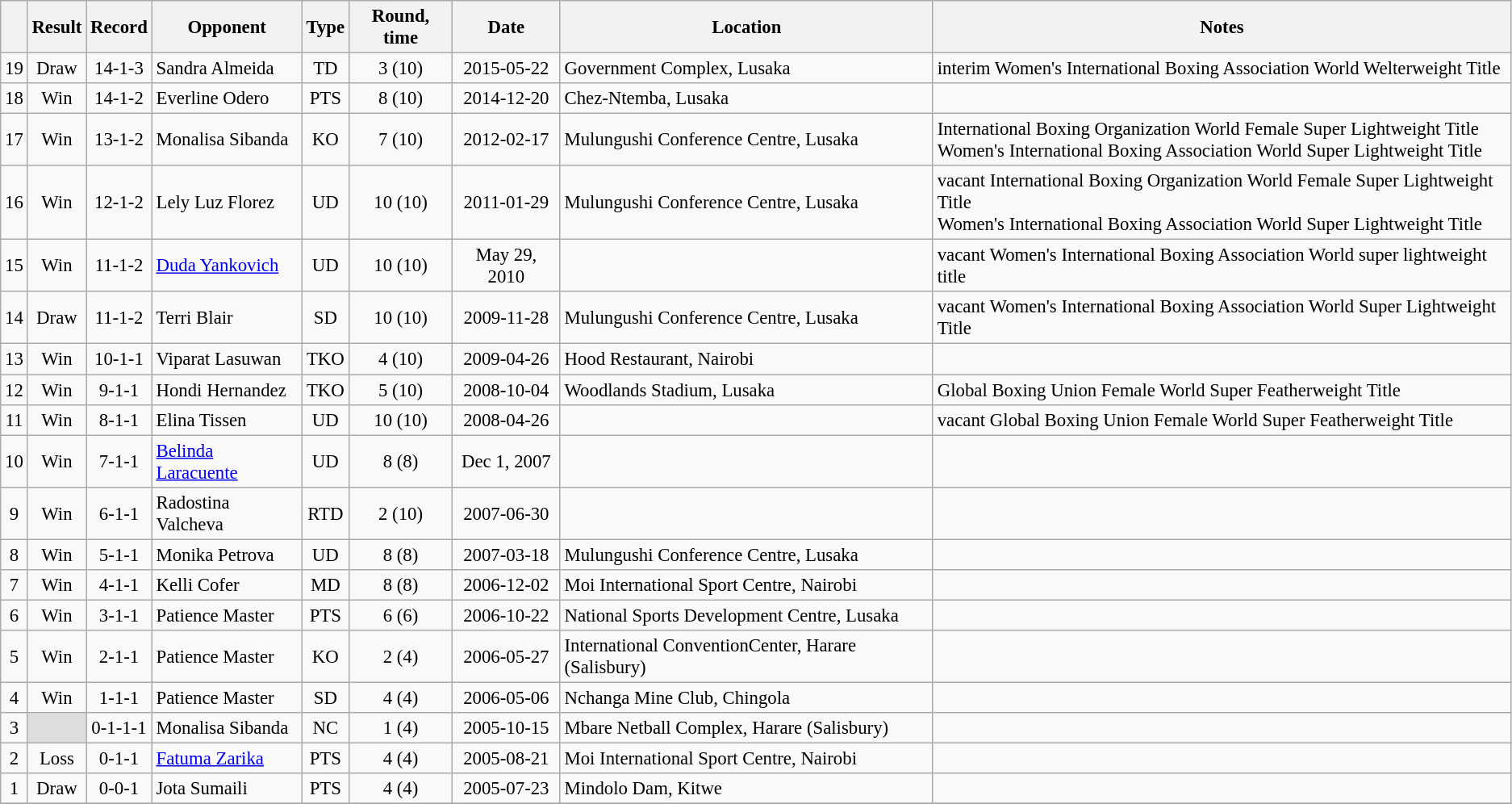<table class="wikitable" style="text-align:center; font-size:95%">
<tr>
<th></th>
<th>Result</th>
<th>Record</th>
<th>Opponent</th>
<th>Type</th>
<th>Round, time</th>
<th>Date</th>
<th>Location</th>
<th>Notes</th>
</tr>
<tr>
<td>19</td>
<td>Draw</td>
<td>14-1-3</td>
<td style="text-align:left;">Sandra Almeida</td>
<td>TD</td>
<td>3 (10)</td>
<td>2015-05-22</td>
<td style="text-align:left;">Government Complex, Lusaka</td>
<td style="text-align:left;">interim Women's International Boxing Association World Welterweight Title</td>
</tr>
<tr>
<td>18</td>
<td>Win</td>
<td>14-1-2</td>
<td style="text-align:left;">Everline Odero</td>
<td>PTS</td>
<td>8 (10)</td>
<td>2014-12-20</td>
<td style="text-align:left;">Chez-Ntemba, Lusaka</td>
<td style="text-align:left;"></td>
</tr>
<tr>
<td>17</td>
<td>Win</td>
<td>13-1-2</td>
<td style="text-align:left;">Monalisa Sibanda</td>
<td>KO</td>
<td>7 (10)</td>
<td>2012-02-17</td>
<td style="text-align:left;">Mulungushi Conference Centre, Lusaka</td>
<td style="text-align:left;">International Boxing Organization World Female Super Lightweight Title<br>Women's International Boxing Association World Super Lightweight Title</td>
</tr>
<tr>
<td>16</td>
<td>Win</td>
<td>12-1-2</td>
<td style="text-align:left;">Lely Luz Florez</td>
<td>UD</td>
<td>10 (10)</td>
<td>2011-01-29</td>
<td style="text-align:left;">Mulungushi Conference Centre, Lusaka</td>
<td style="text-align:left;">vacant International Boxing Organization World Female Super Lightweight Title<br>Women's International Boxing Association World Super Lightweight Title</td>
</tr>
<tr>
<td>15</td>
<td>Win</td>
<td>11-1-2</td>
<td style="text-align:left;"><a href='#'>Duda Yankovich</a></td>
<td>UD</td>
<td>10 (10)</td>
<td>May 29, 2010</td>
<td style="text-align:left;"></td>
<td style="text-align:left;">vacant Women's International Boxing Association World super lightweight title</td>
</tr>
<tr>
<td>14</td>
<td>Draw</td>
<td>11-1-2</td>
<td style="text-align:left;">Terri Blair</td>
<td>SD</td>
<td>10 (10)</td>
<td>2009-11-28</td>
<td style="text-align:left;">Mulungushi Conference Centre, Lusaka</td>
<td style="text-align:left;">vacant Women's International Boxing Association World Super Lightweight Title</td>
</tr>
<tr>
<td>13</td>
<td>Win</td>
<td>10-1-1</td>
<td style="text-align:left;">Viparat Lasuwan</td>
<td>TKO</td>
<td>4 (10)</td>
<td>2009-04-26</td>
<td style="text-align:left;">Hood Restaurant, Nairobi</td>
<td style="text-align:left;"></td>
</tr>
<tr>
<td>12</td>
<td>Win</td>
<td>9-1-1</td>
<td style="text-align:left;">Hondi Hernandez</td>
<td>TKO</td>
<td>5 (10)</td>
<td>2008-10-04</td>
<td style="text-align:left;">Woodlands Stadium, Lusaka</td>
<td style="text-align:left;">Global Boxing Union Female World Super Featherweight Title</td>
</tr>
<tr>
<td>11</td>
<td>Win</td>
<td>8-1-1</td>
<td style="text-align:left;">Elina Tissen</td>
<td>UD</td>
<td>10 (10)</td>
<td>2008-04-26</td>
<td style="text-align:left;"></td>
<td style="text-align:left;">vacant Global Boxing Union Female World Super Featherweight Title</td>
</tr>
<tr>
<td>10</td>
<td>Win</td>
<td>7-1-1</td>
<td style="text-align:left;"><a href='#'>Belinda Laracuente</a></td>
<td>UD</td>
<td>8 (8)</td>
<td>Dec 1, 2007</td>
<td style="text-align:left;"></td>
<td style="text-align:left;"></td>
</tr>
<tr>
<td>9</td>
<td>Win</td>
<td>6-1-1</td>
<td style="text-align:left;">Radostina Valcheva</td>
<td>RTD</td>
<td>2 (10)</td>
<td>2007-06-30</td>
<td style="text-align:left;"></td>
<td style="text-align:left;"></td>
</tr>
<tr>
<td>8</td>
<td>Win</td>
<td>5-1-1</td>
<td style="text-align:left;">Monika Petrova</td>
<td>UD</td>
<td>8 (8)</td>
<td>2007-03-18</td>
<td style="text-align:left;">Mulungushi Conference Centre, Lusaka</td>
<td style="text-align:left;"></td>
</tr>
<tr>
<td>7</td>
<td>Win</td>
<td>4-1-1</td>
<td style="text-align:left;">Kelli Cofer</td>
<td>MD</td>
<td>8 (8)</td>
<td>2006-12-02</td>
<td style="text-align:left;">Moi International Sport Centre, Nairobi</td>
<td style="text-align:left;"></td>
</tr>
<tr>
<td>6</td>
<td>Win</td>
<td>3-1-1</td>
<td style="text-align:left;">Patience Master</td>
<td>PTS</td>
<td>6 (6)</td>
<td>2006-10-22</td>
<td style="text-align:left;">National Sports Development Centre, Lusaka</td>
<td style="text-align:left;"></td>
</tr>
<tr>
<td>5</td>
<td>Win</td>
<td>2-1-1</td>
<td style="text-align:left;">Patience Master</td>
<td>KO</td>
<td>2 (4)</td>
<td>2006-05-27</td>
<td style="text-align:left;">International ConventionCenter, Harare (Salisbury)</td>
<td style="text-align:left;"></td>
</tr>
<tr>
<td>4</td>
<td>Win</td>
<td>1-1-1</td>
<td style="text-align:left;">Patience Master</td>
<td>SD</td>
<td>4 (4)</td>
<td>2006-05-06</td>
<td style="text-align:left;">Nchanga Mine Club, Chingola</td>
<td style="text-align:left;"></td>
</tr>
<tr>
<td>3</td>
<td style="background:#DDD"></td>
<td>0-1-1-1</td>
<td style="text-align:left;">Monalisa Sibanda</td>
<td>NC</td>
<td>1 (4)</td>
<td>2005-10-15</td>
<td style="text-align:left;">Mbare Netball Complex, Harare (Salisbury)</td>
<td style="text-align:left;"></td>
</tr>
<tr>
<td>2</td>
<td>Loss</td>
<td>0-1-1</td>
<td style="text-align:left;"><a href='#'>Fatuma Zarika</a></td>
<td>PTS</td>
<td>4 (4)</td>
<td>2005-08-21</td>
<td style="text-align:left;">Moi International Sport Centre, Nairobi</td>
<td style="text-align:left;"></td>
</tr>
<tr>
<td>1</td>
<td>Draw</td>
<td>0-0-1</td>
<td style="text-align:left;">Jota Sumaili</td>
<td>PTS</td>
<td>4 (4)</td>
<td>2005-07-23</td>
<td style="text-align:left;">Mindolo Dam, Kitwe</td>
<td style="text-align:left;"></td>
</tr>
<tr>
</tr>
</table>
